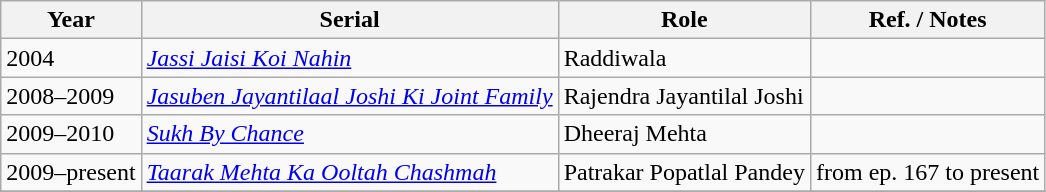<table class="wikitable">
<tr>
<th>Year</th>
<th>Serial</th>
<th>Role</th>
<th>Ref. / Notes</th>
</tr>
<tr>
<td>2004</td>
<td><em><a href='#'>Jassi Jaisi Koi Nahin</a></em></td>
<td>Raddiwala</td>
<td></td>
</tr>
<tr>
<td>2008–2009</td>
<td><em><a href='#'>Jasuben Jayantilaal Joshi Ki Joint Family</a></em></td>
<td>Rajendra Jayantilal Joshi</td>
<td></td>
</tr>
<tr>
<td>2009–2010</td>
<td><em><a href='#'>Sukh By Chance</a></em></td>
<td>Dheeraj Mehta</td>
<td></td>
</tr>
<tr>
<td>2009–present</td>
<td><em><a href='#'>Taarak Mehta Ka Ooltah Chashmah</a></em></td>
<td>Patrakar Popatlal Pandey</td>
<td>from ep. 167 to present</td>
</tr>
<tr>
</tr>
</table>
